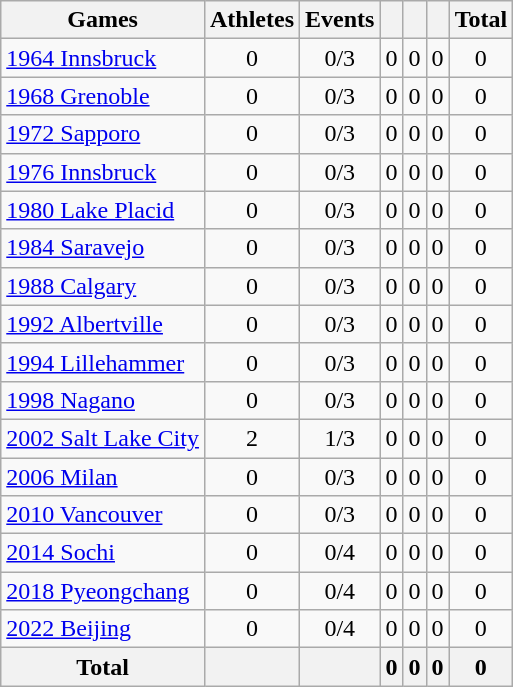<table class="wikitable sortable" style="text-align:center">
<tr>
<th>Games</th>
<th>Athletes</th>
<th>Events</th>
<th width:3em; font-weight:bold;"></th>
<th width:3em; font-weight:bold;"></th>
<th width:3em; font-weight:bold;"></th>
<th style="width:3; font-weight:bold;">Total</th>
</tr>
<tr>
<td align=left> <a href='#'>1964 Innsbruck</a></td>
<td>0</td>
<td>0/3</td>
<td>0</td>
<td>0</td>
<td>0</td>
<td>0</td>
</tr>
<tr>
<td align=left> <a href='#'>1968 Grenoble</a></td>
<td>0</td>
<td>0/3</td>
<td>0</td>
<td>0</td>
<td>0</td>
<td>0</td>
</tr>
<tr>
<td align=left> <a href='#'>1972 Sapporo</a></td>
<td>0</td>
<td>0/3</td>
<td>0</td>
<td>0</td>
<td>0</td>
<td>0</td>
</tr>
<tr>
<td align=left> <a href='#'>1976 Innsbruck</a></td>
<td>0</td>
<td>0/3</td>
<td>0</td>
<td>0</td>
<td>0</td>
<td>0</td>
</tr>
<tr>
<td align=left> <a href='#'>1980 Lake Placid</a></td>
<td>0</td>
<td>0/3</td>
<td>0</td>
<td>0</td>
<td>0</td>
<td>0</td>
</tr>
<tr>
<td align=left> <a href='#'>1984 Saravejo</a></td>
<td>0</td>
<td>0/3</td>
<td>0</td>
<td>0</td>
<td>0</td>
<td>0</td>
</tr>
<tr>
<td align=left> <a href='#'>1988 Calgary</a></td>
<td>0</td>
<td>0/3</td>
<td>0</td>
<td>0</td>
<td>0</td>
<td>0</td>
</tr>
<tr>
<td align=left> <a href='#'>1992 Albertville</a></td>
<td>0</td>
<td>0/3</td>
<td>0</td>
<td>0</td>
<td>0</td>
<td>0</td>
</tr>
<tr>
<td align=left> <a href='#'>1994 Lillehammer</a></td>
<td>0</td>
<td>0/3</td>
<td>0</td>
<td>0</td>
<td>0</td>
<td>0</td>
</tr>
<tr>
<td align=left> <a href='#'>1998 Nagano</a></td>
<td>0</td>
<td>0/3</td>
<td>0</td>
<td>0</td>
<td>0</td>
<td>0</td>
</tr>
<tr>
<td align=left> <a href='#'>2002 Salt Lake City</a></td>
<td>2</td>
<td>1/3</td>
<td>0</td>
<td>0</td>
<td>0</td>
<td>0</td>
</tr>
<tr>
<td align=left> <a href='#'>2006 Milan</a></td>
<td>0</td>
<td>0/3</td>
<td>0</td>
<td>0</td>
<td>0</td>
<td>0</td>
</tr>
<tr>
<td align=left> <a href='#'>2010 Vancouver</a></td>
<td>0</td>
<td>0/3</td>
<td>0</td>
<td>0</td>
<td>0</td>
<td>0</td>
</tr>
<tr>
<td align=left> <a href='#'>2014 Sochi</a></td>
<td>0</td>
<td>0/4</td>
<td>0</td>
<td>0</td>
<td>0</td>
<td>0</td>
</tr>
<tr>
<td align=left> <a href='#'>2018 Pyeongchang</a></td>
<td>0</td>
<td>0/4</td>
<td>0</td>
<td>0</td>
<td>0</td>
<td>0</td>
</tr>
<tr>
<td align=left> <a href='#'>2022 Beijing</a></td>
<td>0</td>
<td>0/4</td>
<td>0</td>
<td>0</td>
<td>0</td>
<td>0</td>
</tr>
<tr>
<th>Total</th>
<th></th>
<th></th>
<th>0</th>
<th>0</th>
<th>0</th>
<th>0</th>
</tr>
</table>
